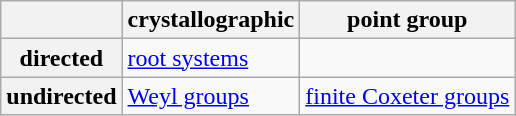<table class="wikitable" border="1">
<tr>
<th></th>
<th>crystallographic</th>
<th>point group</th>
</tr>
<tr>
<th>directed</th>
<td><a href='#'>root systems</a></td>
</tr>
<tr>
<th>undirected</th>
<td><a href='#'>Weyl groups</a></td>
<td><a href='#'>finite Coxeter groups</a></td>
</tr>
</table>
